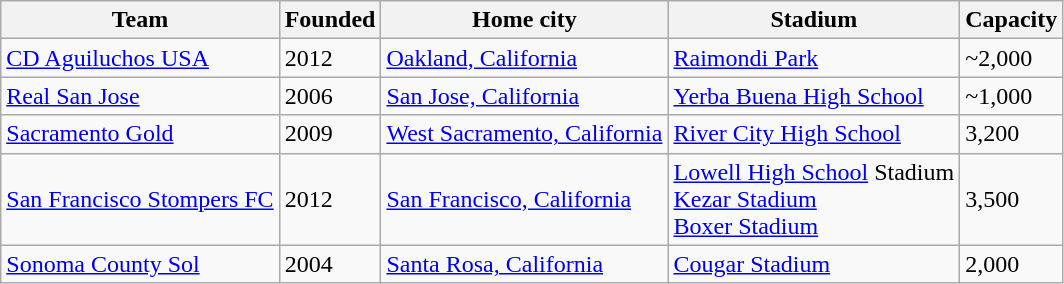<table class="wikitable sortable collapsible collapsed">
<tr>
<th>Team</th>
<th>Founded</th>
<th>Home city</th>
<th>Stadium</th>
<th>Capacity</th>
</tr>
<tr>
<td><a href='#'>CD Aguiluchos USA</a></td>
<td>2012</td>
<td><a href='#'>Oakland, California</a></td>
<td><a href='#'>Raimondi Park</a></td>
<td>~2,000</td>
</tr>
<tr>
<td><a href='#'>Real San Jose</a></td>
<td>2006</td>
<td><a href='#'>San Jose, California</a></td>
<td><a href='#'>Yerba Buena High School</a></td>
<td>~1,000</td>
</tr>
<tr>
<td><a href='#'>Sacramento Gold</a></td>
<td>2009</td>
<td><a href='#'>West Sacramento, California</a></td>
<td><a href='#'>River City High School</a></td>
<td>3,200</td>
</tr>
<tr>
<td><a href='#'>San Francisco Stompers FC</a></td>
<td>2012</td>
<td><a href='#'>San Francisco, California</a></td>
<td><a href='#'>Lowell High School</a> Stadium<br><a href='#'>Kezar Stadium</a><br><a href='#'>Boxer Stadium</a></td>
<td>3,500</td>
</tr>
<tr>
<td><a href='#'>Sonoma County Sol</a></td>
<td>2004</td>
<td><a href='#'>Santa Rosa, California</a></td>
<td><a href='#'>Cougar Stadium</a></td>
<td>2,000</td>
</tr>
</table>
